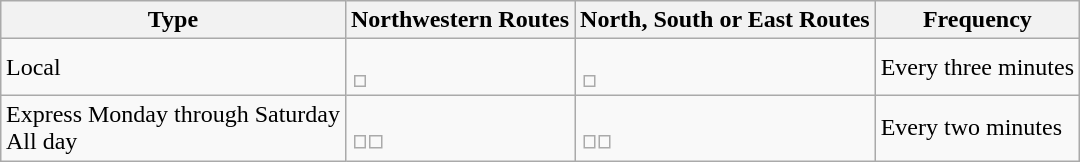<table class="wikitable" style="margin-left: auto; margin-right: auto; border: none;">
<tr>
<th>Type</th>
<th>Northwestern Routes</th>
<th>North, South or East Routes</th>
<th>Frequency</th>
</tr>
<tr>
<td>Local</td>
<td><br><table style="border:0px;">
<tr>
<td></td>
</tr>
</table>
</td>
<td><br><table style="border:0px;">
<tr>
<td></td>
</tr>
</table>
</td>
<td>Every three minutes</td>
</tr>
<tr>
<td>Express Monday through Saturday<br>All day</td>
<td><br><table style="border:0px;">
<tr>
<td></td>
<td></td>
</tr>
</table>
</td>
<td><br><table style="border:0px;">
<tr>
<td></td>
<td></td>
</tr>
</table>
</td>
<td>Every two minutes</td>
</tr>
</table>
